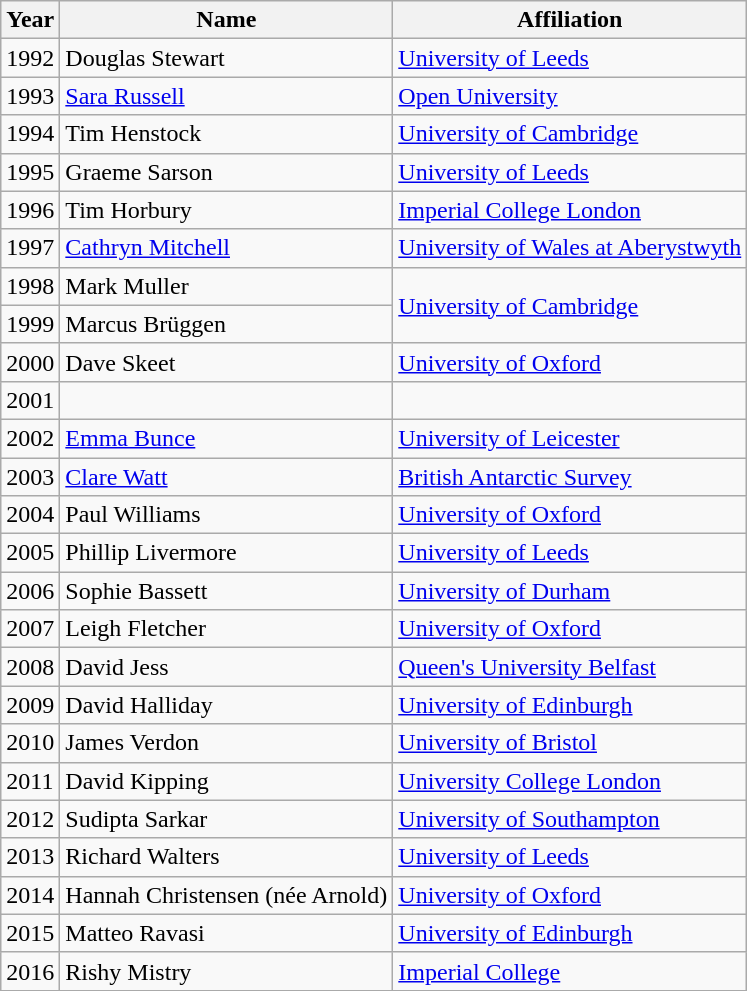<table class="wikitable sortable">
<tr>
<th>Year</th>
<th>Name</th>
<th>Affiliation</th>
</tr>
<tr>
<td>1992</td>
<td>Douglas Stewart</td>
<td><a href='#'>University of Leeds</a></td>
</tr>
<tr>
<td>1993</td>
<td><a href='#'>Sara Russell</a></td>
<td><a href='#'>Open University</a></td>
</tr>
<tr>
<td>1994</td>
<td>Tim Henstock</td>
<td><a href='#'>University of Cambridge</a></td>
</tr>
<tr>
<td>1995</td>
<td>Graeme Sarson</td>
<td><a href='#'>University of Leeds</a></td>
</tr>
<tr>
<td>1996</td>
<td>Tim Horbury</td>
<td><a href='#'>Imperial College London</a></td>
</tr>
<tr>
<td>1997</td>
<td><a href='#'>Cathryn Mitchell</a></td>
<td><a href='#'>University of Wales at Aberystwyth</a></td>
</tr>
<tr>
<td>1998</td>
<td>Mark Muller</td>
<td rowspan="2"><a href='#'>University of Cambridge</a></td>
</tr>
<tr>
<td>1999</td>
<td>Marcus Brüggen</td>
</tr>
<tr>
<td>2000</td>
<td>Dave Skeet</td>
<td><a href='#'>University of Oxford</a></td>
</tr>
<tr>
<td>2001</td>
<td></td>
<td></td>
</tr>
<tr>
<td>2002</td>
<td><a href='#'>Emma Bunce</a></td>
<td><a href='#'>University of Leicester</a></td>
</tr>
<tr>
<td>2003</td>
<td><a href='#'>Clare Watt</a></td>
<td><a href='#'>British Antarctic Survey</a></td>
</tr>
<tr>
<td>2004</td>
<td>Paul Williams</td>
<td><a href='#'>University of Oxford</a></td>
</tr>
<tr>
<td>2005</td>
<td>Phillip Livermore</td>
<td><a href='#'>University of Leeds</a></td>
</tr>
<tr>
<td>2006</td>
<td>Sophie Bassett</td>
<td><a href='#'>University of Durham</a></td>
</tr>
<tr>
<td>2007</td>
<td>Leigh Fletcher</td>
<td><a href='#'>University of Oxford</a></td>
</tr>
<tr>
<td>2008</td>
<td>David Jess</td>
<td><a href='#'>Queen's University Belfast</a></td>
</tr>
<tr>
<td>2009</td>
<td>David Halliday</td>
<td><a href='#'>University of Edinburgh</a></td>
</tr>
<tr>
<td>2010</td>
<td>James Verdon</td>
<td><a href='#'>University of Bristol</a></td>
</tr>
<tr>
<td>2011</td>
<td>David Kipping</td>
<td><a href='#'>University College London</a></td>
</tr>
<tr>
<td>2012</td>
<td>Sudipta Sarkar</td>
<td><a href='#'>University of Southampton</a></td>
</tr>
<tr>
<td>2013</td>
<td>Richard Walters</td>
<td><a href='#'>University of Leeds</a></td>
</tr>
<tr>
<td>2014</td>
<td>Hannah Christensen (née Arnold)</td>
<td><a href='#'>University of Oxford</a></td>
</tr>
<tr>
<td>2015</td>
<td>Matteo Ravasi</td>
<td><a href='#'>University of Edinburgh</a></td>
</tr>
<tr>
<td>2016</td>
<td>Rishy Mistry</td>
<td><a href='#'>Imperial College</a></td>
</tr>
</table>
